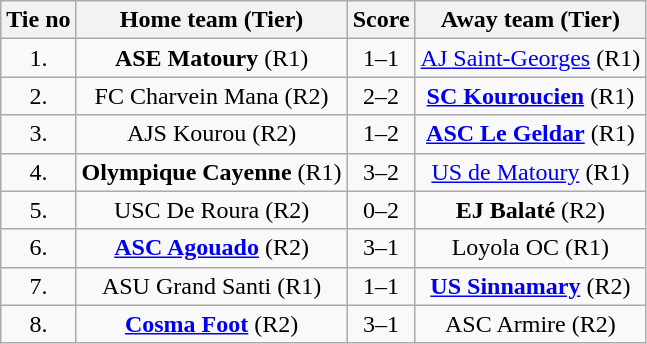<table class="wikitable" style="text-align: center">
<tr>
<th>Tie no</th>
<th>Home team (Tier)</th>
<th>Score</th>
<th>Away team (Tier)</th>
</tr>
<tr>
<td>1.</td>
<td> <strong>ASE Matoury</strong> (R1)</td>
<td>1–1 </td>
<td><a href='#'>AJ Saint-Georges</a> (R1) </td>
</tr>
<tr>
<td>2.</td>
<td> FC Charvein Mana (R2)</td>
<td>2–2 </td>
<td><strong><a href='#'>SC Kouroucien</a></strong> (R1) </td>
</tr>
<tr>
<td>3.</td>
<td> AJS Kourou (R2)</td>
<td>1–2</td>
<td><strong><a href='#'>ASC Le Geldar</a></strong> (R1) </td>
</tr>
<tr>
<td>4.</td>
<td> <strong>Olympique Cayenne</strong> (R1)</td>
<td>3–2</td>
<td><a href='#'>US de Matoury</a> (R1) </td>
</tr>
<tr>
<td>5.</td>
<td> USC De Roura (R2)</td>
<td>0–2</td>
<td><strong>EJ Balaté</strong> (R2) </td>
</tr>
<tr>
<td>6.</td>
<td> <strong><a href='#'>ASC Agouado</a></strong> (R2)</td>
<td>3–1</td>
<td>Loyola OC (R1) </td>
</tr>
<tr>
<td>7.</td>
<td> ASU Grand Santi (R1)</td>
<td>1–1 </td>
<td><strong><a href='#'>US Sinnamary</a></strong> (R2) </td>
</tr>
<tr>
<td>8.</td>
<td> <strong><a href='#'>Cosma Foot</a></strong> (R2)</td>
<td>3–1</td>
<td>ASC Armire (R2) </td>
</tr>
</table>
